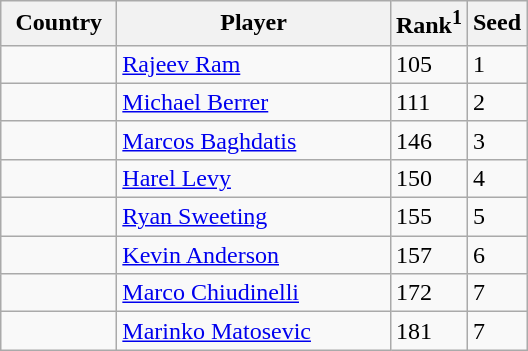<table class="sortable wikitable">
<tr>
<th style="width:70px;">Country</th>
<th style="width:175px;">Player</th>
<th>Rank<sup>1</sup></th>
<th>Seed</th>
</tr>
<tr>
<td></td>
<td><a href='#'>Rajeev Ram</a></td>
<td>105</td>
<td>1</td>
</tr>
<tr>
<td></td>
<td><a href='#'>Michael Berrer</a></td>
<td>111</td>
<td>2</td>
</tr>
<tr>
<td></td>
<td><a href='#'>Marcos Baghdatis</a></td>
<td>146</td>
<td>3</td>
</tr>
<tr>
<td></td>
<td><a href='#'>Harel Levy</a></td>
<td>150</td>
<td>4</td>
</tr>
<tr>
<td></td>
<td><a href='#'>Ryan Sweeting</a></td>
<td>155</td>
<td>5</td>
</tr>
<tr>
<td></td>
<td><a href='#'>Kevin Anderson</a></td>
<td>157</td>
<td>6</td>
</tr>
<tr>
<td></td>
<td><a href='#'>Marco Chiudinelli</a></td>
<td>172</td>
<td>7</td>
</tr>
<tr>
<td></td>
<td><a href='#'>Marinko Matosevic</a></td>
<td>181</td>
<td>7</td>
</tr>
</table>
